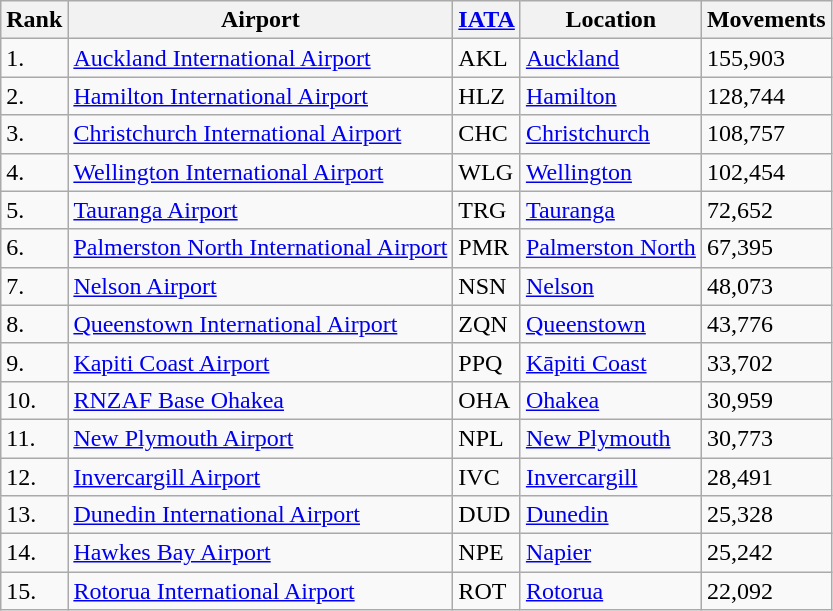<table class="wikitable">
<tr>
<th>Rank</th>
<th>Airport</th>
<th><a href='#'>IATA</a></th>
<th>Location</th>
<th>Movements</th>
</tr>
<tr>
<td>1.</td>
<td><a href='#'>Auckland International Airport</a></td>
<td>AKL</td>
<td><a href='#'>Auckland</a></td>
<td>155,903</td>
</tr>
<tr>
<td>2.</td>
<td><a href='#'>Hamilton International Airport</a></td>
<td>HLZ</td>
<td><a href='#'>Hamilton</a></td>
<td>128,744</td>
</tr>
<tr>
<td>3.</td>
<td><a href='#'>Christchurch International Airport</a></td>
<td>CHC</td>
<td><a href='#'>Christchurch</a></td>
<td>108,757</td>
</tr>
<tr>
<td>4.</td>
<td><a href='#'>Wellington International Airport</a></td>
<td>WLG</td>
<td><a href='#'>Wellington</a></td>
<td>102,454</td>
</tr>
<tr>
<td>5.</td>
<td><a href='#'>Tauranga Airport</a></td>
<td>TRG</td>
<td><a href='#'>Tauranga</a></td>
<td>72,652</td>
</tr>
<tr>
<td>6.</td>
<td><a href='#'>Palmerston North International Airport</a></td>
<td>PMR</td>
<td><a href='#'>Palmerston North</a></td>
<td>67,395</td>
</tr>
<tr>
<td>7.</td>
<td><a href='#'>Nelson Airport</a></td>
<td>NSN</td>
<td><a href='#'>Nelson</a></td>
<td>48,073</td>
</tr>
<tr>
<td>8.</td>
<td><a href='#'>Queenstown International Airport</a></td>
<td>ZQN</td>
<td><a href='#'>Queenstown</a></td>
<td>43,776</td>
</tr>
<tr>
<td>9.</td>
<td><a href='#'>Kapiti Coast Airport</a></td>
<td>PPQ</td>
<td><a href='#'>Kāpiti Coast</a></td>
<td>33,702</td>
</tr>
<tr>
<td>10.</td>
<td><a href='#'>RNZAF Base Ohakea</a></td>
<td>OHA</td>
<td><a href='#'>Ohakea</a></td>
<td>30,959</td>
</tr>
<tr>
<td>11.</td>
<td><a href='#'>New Plymouth Airport</a></td>
<td>NPL</td>
<td><a href='#'>New Plymouth</a></td>
<td>30,773</td>
</tr>
<tr>
<td>12.</td>
<td><a href='#'>Invercargill Airport</a></td>
<td>IVC</td>
<td><a href='#'>Invercargill</a></td>
<td>28,491</td>
</tr>
<tr>
<td>13.</td>
<td><a href='#'>Dunedin International Airport</a></td>
<td>DUD</td>
<td><a href='#'>Dunedin</a></td>
<td>25,328</td>
</tr>
<tr>
<td>14.</td>
<td><a href='#'>Hawkes Bay Airport</a></td>
<td>NPE</td>
<td><a href='#'>Napier</a></td>
<td>25,242</td>
</tr>
<tr>
<td>15.</td>
<td><a href='#'>Rotorua International Airport</a></td>
<td>ROT</td>
<td><a href='#'>Rotorua</a></td>
<td>22,092</td>
</tr>
</table>
